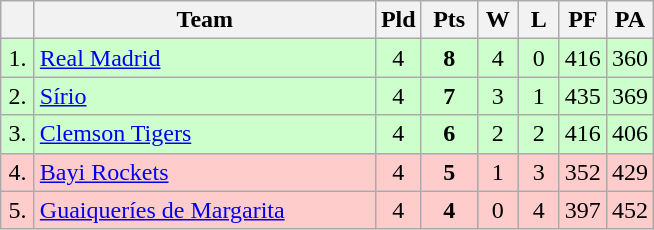<table class=wikitable style="text-align:center">
<tr>
<th width=15></th>
<th width=220>Team</th>
<th width=20>Pld</th>
<th width=30>Pts</th>
<th width=20>W</th>
<th width=20>L</th>
<th width=20>PF</th>
<th width=20>PA</th>
</tr>
<tr style="background: #ccffcc;">
<td>1.</td>
<td align=left> <a href='#'>Real Madrid</a></td>
<td>4</td>
<td><strong>8</strong></td>
<td>4</td>
<td>0</td>
<td>416</td>
<td>360</td>
</tr>
<tr style="background: #ccffcc;">
<td>2.</td>
<td align=left> <a href='#'>Sírio</a></td>
<td>4</td>
<td><strong>7</strong></td>
<td>3</td>
<td>1</td>
<td>435</td>
<td>369</td>
</tr>
<tr style="background: #ccffcc;">
<td>3.</td>
<td align=left> <a href='#'>Clemson Tigers</a></td>
<td>4</td>
<td><strong>6</strong></td>
<td>2</td>
<td>2</td>
<td>416</td>
<td>406</td>
</tr>
<tr style="background:#ffcccc;">
<td>4.</td>
<td align=left> <a href='#'>Bayi Rockets</a></td>
<td>4</td>
<td><strong>5</strong></td>
<td>1</td>
<td>3</td>
<td>352</td>
<td>429</td>
</tr>
<tr style="background:#ffcccc;">
<td>5.</td>
<td align=left> <a href='#'>Guaiqueríes de Margarita</a></td>
<td>4</td>
<td><strong>4</strong></td>
<td>0</td>
<td>4</td>
<td>397</td>
<td>452</td>
</tr>
</table>
